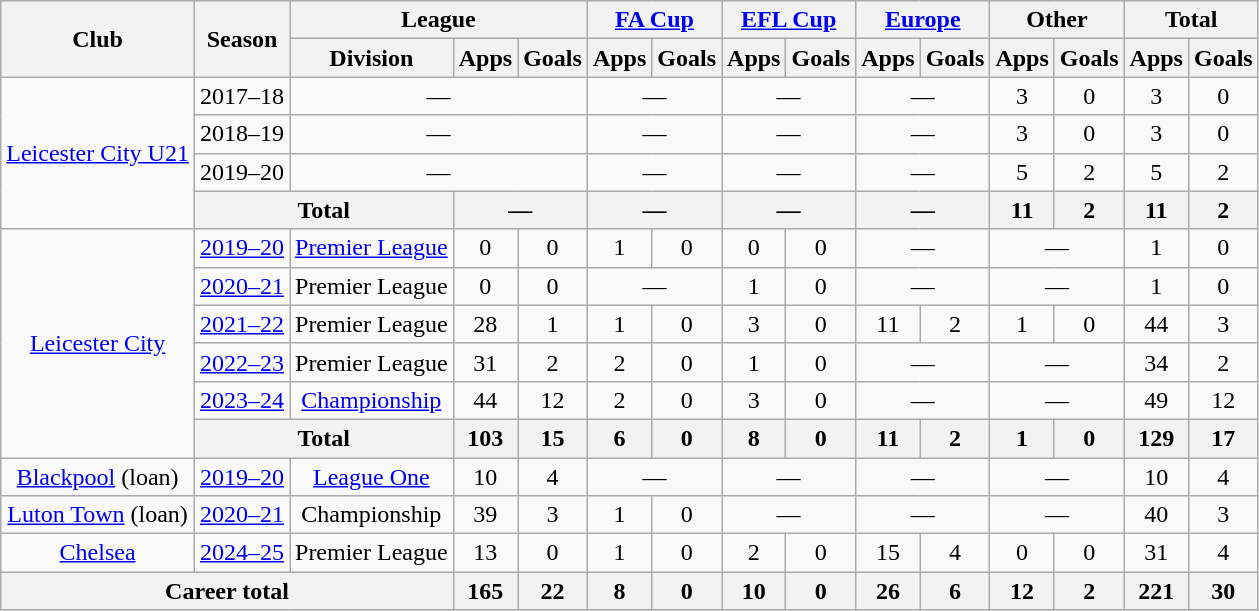<table class=wikitable style=text-align:center>
<tr>
<th rowspan=2>Club</th>
<th rowspan=2>Season</th>
<th colspan=3>League</th>
<th colspan=2><a href='#'>FA Cup</a></th>
<th colspan=2><a href='#'>EFL Cup</a></th>
<th colspan=2><a href='#'>Europe</a></th>
<th colspan=2>Other</th>
<th colspan=2>Total</th>
</tr>
<tr>
<th>Division</th>
<th>Apps</th>
<th>Goals</th>
<th>Apps</th>
<th>Goals</th>
<th>Apps</th>
<th>Goals</th>
<th>Apps</th>
<th>Goals</th>
<th>Apps</th>
<th>Goals</th>
<th>Apps</th>
<th>Goals</th>
</tr>
<tr>
<td rowspan=4><a href='#'>Leicester City U21</a></td>
<td>2017–18</td>
<td colspan=3>—</td>
<td colspan=2>—</td>
<td colspan=2>—</td>
<td colspan=2>—</td>
<td>3</td>
<td>0</td>
<td>3</td>
<td>0</td>
</tr>
<tr>
<td>2018–19</td>
<td colspan=3>—</td>
<td colspan=2>—</td>
<td colspan=2>—</td>
<td colspan=2>—</td>
<td>3</td>
<td>0</td>
<td>3</td>
<td>0</td>
</tr>
<tr>
<td>2019–20</td>
<td colspan=3>—</td>
<td colspan=2>—</td>
<td colspan=2>—</td>
<td colspan=2>—</td>
<td>5</td>
<td>2</td>
<td>5</td>
<td>2</td>
</tr>
<tr>
<th colspan=2>Total</th>
<th colspan=2>—</th>
<th colspan=2>—</th>
<th colspan=2>—</th>
<th colspan=2>—</th>
<th>11</th>
<th>2</th>
<th>11</th>
<th>2</th>
</tr>
<tr>
<td rowspan=6><a href='#'>Leicester City</a></td>
<td><a href='#'>2019–20</a></td>
<td><a href='#'>Premier League</a></td>
<td>0</td>
<td>0</td>
<td>1</td>
<td>0</td>
<td>0</td>
<td>0</td>
<td colspan=2>—</td>
<td colspan=2>—</td>
<td>1</td>
<td>0</td>
</tr>
<tr>
<td><a href='#'>2020–21</a></td>
<td>Premier League</td>
<td>0</td>
<td>0</td>
<td colspan=2>—</td>
<td>1</td>
<td>0</td>
<td colspan=2>—</td>
<td colspan=2>—</td>
<td>1</td>
<td>0</td>
</tr>
<tr>
<td><a href='#'>2021–22</a></td>
<td>Premier League</td>
<td>28</td>
<td>1</td>
<td>1</td>
<td>0</td>
<td>3</td>
<td>0</td>
<td>11</td>
<td>2</td>
<td>1</td>
<td>0</td>
<td>44</td>
<td>3</td>
</tr>
<tr>
<td><a href='#'>2022–23</a></td>
<td>Premier League</td>
<td>31</td>
<td>2</td>
<td>2</td>
<td>0</td>
<td>1</td>
<td>0</td>
<td colspan=2>—</td>
<td colspan=2>—</td>
<td>34</td>
<td>2</td>
</tr>
<tr>
<td><a href='#'>2023–24</a></td>
<td><a href='#'>Championship</a></td>
<td>44</td>
<td>12</td>
<td>2</td>
<td>0</td>
<td>3</td>
<td>0</td>
<td colspan=2>—</td>
<td colspan=2>—</td>
<td>49</td>
<td>12</td>
</tr>
<tr>
<th colspan=2>Total</th>
<th>103</th>
<th>15</th>
<th>6</th>
<th>0</th>
<th>8</th>
<th>0</th>
<th>11</th>
<th>2</th>
<th>1</th>
<th>0</th>
<th>129</th>
<th>17</th>
</tr>
<tr>
<td><a href='#'>Blackpool</a> (loan)</td>
<td><a href='#'>2019–20</a></td>
<td><a href='#'>League One</a></td>
<td>10</td>
<td>4</td>
<td colspan=2>—</td>
<td colspan=2>—</td>
<td colspan=2>—</td>
<td colspan=2>—</td>
<td>10</td>
<td>4</td>
</tr>
<tr>
<td><a href='#'>Luton Town</a> (loan)</td>
<td><a href='#'>2020–21</a></td>
<td>Championship</td>
<td>39</td>
<td>3</td>
<td>1</td>
<td>0</td>
<td colspan=2>—</td>
<td colspan=2>—</td>
<td colspan=2>—</td>
<td>40</td>
<td>3</td>
</tr>
<tr>
<td><a href='#'>Chelsea</a></td>
<td><a href='#'>2024–25</a></td>
<td>Premier League</td>
<td>13</td>
<td>0</td>
<td>1</td>
<td>0</td>
<td>2</td>
<td>0</td>
<td>15</td>
<td>4</td>
<td>0</td>
<td>0</td>
<td>31</td>
<td>4</td>
</tr>
<tr>
<th colspan=3>Career total</th>
<th>165</th>
<th>22</th>
<th>8</th>
<th>0</th>
<th>10</th>
<th>0</th>
<th>26</th>
<th>6</th>
<th>12</th>
<th>2</th>
<th>221</th>
<th>30</th>
</tr>
</table>
